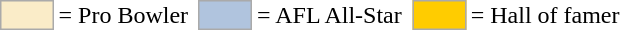<table>
<tr>
<td style="background-color:#faecc8; border:1px solid #aaaaaa; width:2em;"></td>
<td>= Pro Bowler</td>
<td></td>
<td style="background-color:lightsteelblue; border:1px solid #aaaaaa; width:2em;"></td>
<td>= AFL All-Star</td>
<td></td>
<td style="background-color:#FFCC00; border:1px solid #aaaaaa; width:2em;"></td>
<td>= Hall of famer</td>
</tr>
</table>
